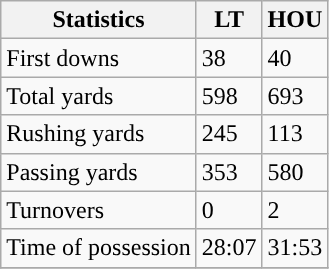<table class="wikitable">
<tr>
<th>Statistics</th>
<th>LT</th>
<th>HOU</th>
</tr>
<tr>
<td>First downs</td>
<td>38</td>
<td>40</td>
</tr>
<tr>
<td>Total yards</td>
<td>598</td>
<td>693</td>
</tr>
<tr>
<td>Rushing yards</td>
<td>245</td>
<td>113</td>
</tr>
<tr>
<td>Passing yards</td>
<td>353</td>
<td>580</td>
</tr>
<tr>
<td>Turnovers</td>
<td>0</td>
<td>2</td>
</tr>
<tr>
<td>Time of possession</td>
<td>28:07</td>
<td>31:53</td>
</tr>
<tr>
</tr>
</table>
